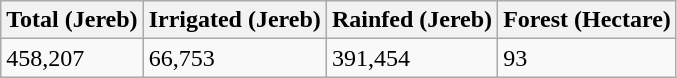<table class="wikitable">
<tr>
<th>Total (Jereb)</th>
<th>Irrigated (Jereb)</th>
<th>Rainfed (Jereb)</th>
<th>Forest (Hectare)</th>
</tr>
<tr>
<td>458,207</td>
<td>66,753</td>
<td>391,454</td>
<td>93</td>
</tr>
</table>
